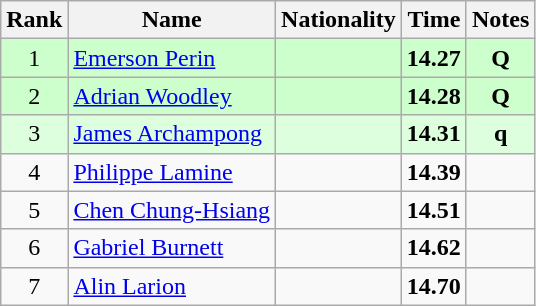<table class="wikitable sortable" style="text-align:center">
<tr>
<th>Rank</th>
<th>Name</th>
<th>Nationality</th>
<th>Time</th>
<th>Notes</th>
</tr>
<tr bgcolor=ccffcc>
<td>1</td>
<td align=left><a href='#'>Emerson Perin</a></td>
<td align=left></td>
<td><strong>14.27</strong></td>
<td><strong>Q</strong></td>
</tr>
<tr bgcolor=ccffcc>
<td>2</td>
<td align=left><a href='#'>Adrian Woodley</a></td>
<td align=left></td>
<td><strong>14.28</strong></td>
<td><strong>Q</strong></td>
</tr>
<tr bgcolor=ddffdd>
<td>3</td>
<td align=left><a href='#'>James Archampong</a></td>
<td align=left></td>
<td><strong>14.31</strong></td>
<td><strong>q</strong></td>
</tr>
<tr>
<td>4</td>
<td align=left><a href='#'>Philippe Lamine</a></td>
<td align=left></td>
<td><strong>14.39</strong></td>
<td></td>
</tr>
<tr>
<td>5</td>
<td align=left><a href='#'>Chen Chung-Hsiang</a></td>
<td align=left></td>
<td><strong>14.51</strong></td>
<td></td>
</tr>
<tr>
<td>6</td>
<td align=left><a href='#'>Gabriel Burnett</a></td>
<td align=left></td>
<td><strong>14.62</strong></td>
<td></td>
</tr>
<tr>
<td>7</td>
<td align=left><a href='#'>Alin Larion</a></td>
<td align=left></td>
<td><strong>14.70</strong></td>
<td></td>
</tr>
</table>
